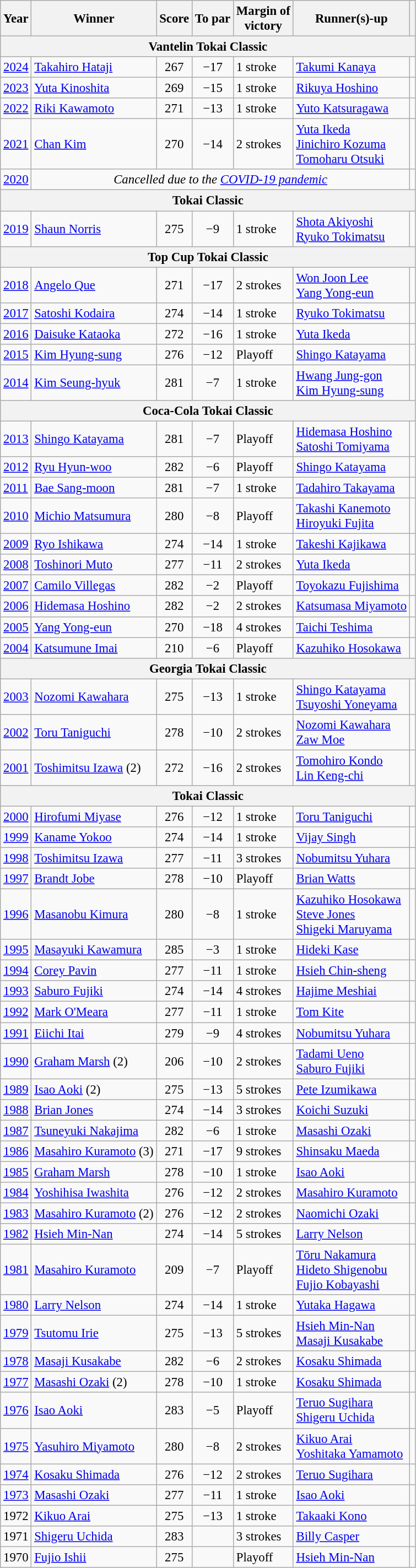<table class=wikitable style="font-size:95%">
<tr>
<th>Year</th>
<th>Winner</th>
<th>Score</th>
<th>To par</th>
<th>Margin of<br>victory</th>
<th>Runner(s)-up</th>
<th></th>
</tr>
<tr>
<th colspan=7>Vantelin Tokai Classic</th>
</tr>
<tr>
<td><a href='#'>2024</a></td>
<td> <a href='#'>Takahiro Hataji</a></td>
<td align=center>267</td>
<td align=center>−17</td>
<td>1 stroke</td>
<td> <a href='#'>Takumi Kanaya</a></td>
<td></td>
</tr>
<tr>
<td><a href='#'>2023</a></td>
<td> <a href='#'>Yuta Kinoshita</a></td>
<td align=center>269</td>
<td align=center>−15</td>
<td>1 stroke</td>
<td> <a href='#'>Rikuya Hoshino</a></td>
<td></td>
</tr>
<tr>
<td><a href='#'>2022</a></td>
<td> <a href='#'>Riki Kawamoto</a></td>
<td align=center>271</td>
<td align=center>−13</td>
<td>1 stroke</td>
<td> <a href='#'>Yuto Katsuragawa</a></td>
<td></td>
</tr>
<tr>
<td><a href='#'>2021</a></td>
<td> <a href='#'>Chan Kim</a></td>
<td align=center>270</td>
<td align=center>−14</td>
<td>2 strokes</td>
<td> <a href='#'>Yuta Ikeda</a><br> <a href='#'>Jinichiro Kozuma</a><br> <a href='#'>Tomoharu Otsuki</a></td>
<td></td>
</tr>
<tr>
<td><a href='#'>2020</a></td>
<td colspan=5 align=center><em>Cancelled due to the <a href='#'>COVID-19 pandemic</a></em></td>
<td></td>
</tr>
<tr>
<th colspan=7>Tokai Classic</th>
</tr>
<tr>
<td><a href='#'>2019</a></td>
<td> <a href='#'>Shaun Norris</a></td>
<td align=center>275</td>
<td align=center>−9</td>
<td>1 stroke</td>
<td> <a href='#'>Shota Akiyoshi</a><br> <a href='#'>Ryuko Tokimatsu</a></td>
<td></td>
</tr>
<tr>
<th colspan=7>Top Cup Tokai Classic</th>
</tr>
<tr>
<td><a href='#'>2018</a></td>
<td> <a href='#'>Angelo Que</a></td>
<td align=center>271</td>
<td align=center>−17</td>
<td>2 strokes</td>
<td> <a href='#'>Won Joon Lee</a><br> <a href='#'>Yang Yong-eun</a></td>
<td></td>
</tr>
<tr>
<td><a href='#'>2017</a></td>
<td> <a href='#'>Satoshi Kodaira</a></td>
<td align=center>274</td>
<td align=center>−14</td>
<td>1 stroke</td>
<td> <a href='#'>Ryuko Tokimatsu</a></td>
<td></td>
</tr>
<tr>
<td><a href='#'>2016</a></td>
<td> <a href='#'>Daisuke Kataoka</a></td>
<td align=center>272</td>
<td align=center>−16</td>
<td>1 stroke</td>
<td> <a href='#'>Yuta Ikeda</a></td>
<td></td>
</tr>
<tr>
<td><a href='#'>2015</a></td>
<td> <a href='#'>Kim Hyung-sung</a></td>
<td align=center>276</td>
<td align=center>−12</td>
<td>Playoff</td>
<td> <a href='#'>Shingo Katayama</a></td>
<td></td>
</tr>
<tr>
<td><a href='#'>2014</a></td>
<td> <a href='#'>Kim Seung-hyuk</a></td>
<td align=center>281</td>
<td align=center>−7</td>
<td>1 stroke</td>
<td> <a href='#'>Hwang Jung-gon</a><br> <a href='#'>Kim Hyung-sung</a></td>
<td></td>
</tr>
<tr>
<th colspan=7>Coca-Cola Tokai Classic</th>
</tr>
<tr>
<td><a href='#'>2013</a></td>
<td> <a href='#'>Shingo Katayama</a></td>
<td align=center>281</td>
<td align=center>−7</td>
<td>Playoff</td>
<td> <a href='#'>Hidemasa Hoshino</a><br> <a href='#'>Satoshi Tomiyama</a></td>
<td></td>
</tr>
<tr>
<td><a href='#'>2012</a></td>
<td> <a href='#'>Ryu Hyun-woo</a></td>
<td align=center>282</td>
<td align=center>−6</td>
<td>Playoff</td>
<td> <a href='#'>Shingo Katayama</a></td>
<td></td>
</tr>
<tr>
<td><a href='#'>2011</a></td>
<td> <a href='#'>Bae Sang-moon</a></td>
<td align=center>281</td>
<td align=center>−7</td>
<td>1 stroke</td>
<td> <a href='#'>Tadahiro Takayama</a></td>
<td></td>
</tr>
<tr>
<td><a href='#'>2010</a></td>
<td> <a href='#'>Michio Matsumura</a></td>
<td align=center>280</td>
<td align=center>−8</td>
<td>Playoff</td>
<td> <a href='#'>Takashi Kanemoto</a><br> <a href='#'>Hiroyuki Fujita</a></td>
<td></td>
</tr>
<tr>
<td><a href='#'>2009</a></td>
<td> <a href='#'>Ryo Ishikawa</a></td>
<td align=center>274</td>
<td align=center>−14</td>
<td>1 stroke</td>
<td> <a href='#'>Takeshi Kajikawa</a></td>
<td></td>
</tr>
<tr>
<td><a href='#'>2008</a></td>
<td> <a href='#'>Toshinori Muto</a></td>
<td align=center>277</td>
<td align=center>−11</td>
<td>2 strokes</td>
<td> <a href='#'>Yuta Ikeda</a></td>
<td></td>
</tr>
<tr>
<td><a href='#'>2007</a></td>
<td> <a href='#'>Camilo Villegas</a></td>
<td align=center>282</td>
<td align=center>−2</td>
<td>Playoff</td>
<td> <a href='#'>Toyokazu Fujishima</a></td>
<td></td>
</tr>
<tr>
<td><a href='#'>2006</a></td>
<td> <a href='#'>Hidemasa Hoshino</a></td>
<td align=center>282</td>
<td align=center>−2</td>
<td>2 strokes</td>
<td> <a href='#'>Katsumasa Miyamoto</a></td>
<td></td>
</tr>
<tr>
<td><a href='#'>2005</a></td>
<td> <a href='#'>Yang Yong-eun</a></td>
<td align=center>270</td>
<td align=center>−18</td>
<td>4 strokes</td>
<td> <a href='#'>Taichi Teshima</a></td>
<td></td>
</tr>
<tr>
<td><a href='#'>2004</a></td>
<td> <a href='#'>Katsumune Imai</a></td>
<td align=center>210</td>
<td align=center>−6</td>
<td>Playoff</td>
<td> <a href='#'>Kazuhiko Hosokawa</a></td>
<td></td>
</tr>
<tr>
<th colspan=7>Georgia Tokai Classic</th>
</tr>
<tr>
<td><a href='#'>2003</a></td>
<td> <a href='#'>Nozomi Kawahara</a></td>
<td align=center>275</td>
<td align=center>−13</td>
<td>1 stroke</td>
<td> <a href='#'>Shingo Katayama</a><br> <a href='#'>Tsuyoshi Yoneyama</a></td>
<td></td>
</tr>
<tr>
<td><a href='#'>2002</a></td>
<td> <a href='#'>Toru Taniguchi</a></td>
<td align=center>278</td>
<td align=center>−10</td>
<td>2 strokes</td>
<td> <a href='#'>Nozomi Kawahara</a><br> <a href='#'>Zaw Moe</a></td>
<td></td>
</tr>
<tr>
<td><a href='#'>2001</a></td>
<td> <a href='#'>Toshimitsu Izawa</a> (2)</td>
<td align=center>272</td>
<td align=center>−16</td>
<td>2 strokes</td>
<td> <a href='#'>Tomohiro Kondo</a><br> <a href='#'>Lin Keng-chi</a></td>
<td></td>
</tr>
<tr>
<th colspan=7>Tokai Classic</th>
</tr>
<tr>
<td><a href='#'>2000</a></td>
<td> <a href='#'>Hirofumi Miyase</a></td>
<td align=center>276</td>
<td align=center>−12</td>
<td>1 stroke</td>
<td> <a href='#'>Toru Taniguchi</a></td>
<td></td>
</tr>
<tr>
<td><a href='#'>1999</a></td>
<td> <a href='#'>Kaname Yokoo</a></td>
<td align=center>274</td>
<td align=center>−14</td>
<td>1 stroke</td>
<td> <a href='#'>Vijay Singh</a></td>
<td></td>
</tr>
<tr>
<td><a href='#'>1998</a></td>
<td> <a href='#'>Toshimitsu Izawa</a></td>
<td align=center>277</td>
<td align=center>−11</td>
<td>3 strokes</td>
<td> <a href='#'>Nobumitsu Yuhara</a></td>
<td></td>
</tr>
<tr>
<td><a href='#'>1997</a></td>
<td> <a href='#'>Brandt Jobe</a></td>
<td align=center>278</td>
<td align=center>−10</td>
<td>Playoff</td>
<td> <a href='#'>Brian Watts</a></td>
<td></td>
</tr>
<tr>
<td><a href='#'>1996</a></td>
<td> <a href='#'>Masanobu Kimura</a></td>
<td align=center>280</td>
<td align=center>−8</td>
<td>1 stroke</td>
<td> <a href='#'>Kazuhiko Hosokawa</a><br> <a href='#'>Steve Jones</a><br> <a href='#'>Shigeki Maruyama</a></td>
<td></td>
</tr>
<tr>
<td><a href='#'>1995</a></td>
<td> <a href='#'>Masayuki Kawamura</a></td>
<td align=center>285</td>
<td align=center>−3</td>
<td>1 stroke</td>
<td> <a href='#'>Hideki Kase</a></td>
<td></td>
</tr>
<tr>
<td><a href='#'>1994</a></td>
<td> <a href='#'>Corey Pavin</a></td>
<td align=center>277</td>
<td align=center>−11</td>
<td>1 stroke</td>
<td> <a href='#'>Hsieh Chin-sheng</a></td>
<td></td>
</tr>
<tr>
<td><a href='#'>1993</a></td>
<td> <a href='#'>Saburo Fujiki</a></td>
<td align=center>274</td>
<td align=center>−14</td>
<td>4 strokes</td>
<td> <a href='#'>Hajime Meshiai</a></td>
<td></td>
</tr>
<tr>
<td><a href='#'>1992</a></td>
<td> <a href='#'>Mark O'Meara</a></td>
<td align=center>277</td>
<td align=center>−11</td>
<td>1 stroke</td>
<td> <a href='#'>Tom Kite</a></td>
<td></td>
</tr>
<tr>
<td><a href='#'>1991</a></td>
<td> <a href='#'>Eiichi Itai</a></td>
<td align=center>279</td>
<td align=center>−9</td>
<td>4 strokes</td>
<td> <a href='#'>Nobumitsu Yuhara</a></td>
<td></td>
</tr>
<tr>
<td><a href='#'>1990</a></td>
<td> <a href='#'>Graham Marsh</a> (2)</td>
<td align=center>206</td>
<td align=center>−10</td>
<td>2 strokes</td>
<td> <a href='#'>Tadami Ueno</a><br> <a href='#'>Saburo Fujiki</a></td>
<td></td>
</tr>
<tr>
<td><a href='#'>1989</a></td>
<td> <a href='#'>Isao Aoki</a> (2)</td>
<td align=center>275</td>
<td align=center>−13</td>
<td>5 strokes</td>
<td> <a href='#'>Pete Izumikawa</a></td>
<td></td>
</tr>
<tr>
<td><a href='#'>1988</a></td>
<td> <a href='#'>Brian Jones</a></td>
<td align=center>274</td>
<td align=center>−14</td>
<td>3 strokes</td>
<td> <a href='#'>Koichi Suzuki</a></td>
<td></td>
</tr>
<tr>
<td><a href='#'>1987</a></td>
<td> <a href='#'>Tsuneyuki Nakajima</a></td>
<td align=center>282</td>
<td align=center>−6</td>
<td>1 stroke</td>
<td> <a href='#'>Masashi Ozaki</a></td>
<td></td>
</tr>
<tr>
<td><a href='#'>1986</a></td>
<td> <a href='#'>Masahiro Kuramoto</a> (3)</td>
<td align=center>271</td>
<td align=center>−17</td>
<td>9 strokes</td>
<td> <a href='#'>Shinsaku Maeda</a></td>
<td></td>
</tr>
<tr>
<td><a href='#'>1985</a></td>
<td> <a href='#'>Graham Marsh</a></td>
<td align=center>278</td>
<td align=center>−10</td>
<td>1 stroke</td>
<td> <a href='#'>Isao Aoki</a></td>
<td></td>
</tr>
<tr>
<td><a href='#'>1984</a></td>
<td> <a href='#'>Yoshihisa Iwashita</a></td>
<td align=center>276</td>
<td align=center>−12</td>
<td>2 strokes</td>
<td> <a href='#'>Masahiro Kuramoto</a></td>
<td></td>
</tr>
<tr>
<td><a href='#'>1983</a></td>
<td> <a href='#'>Masahiro Kuramoto</a> (2)</td>
<td align=center>276</td>
<td align=center>−12</td>
<td>2 strokes</td>
<td> <a href='#'>Naomichi Ozaki</a></td>
<td></td>
</tr>
<tr>
<td><a href='#'>1982</a></td>
<td> <a href='#'>Hsieh Min-Nan</a></td>
<td align=center>274</td>
<td align=center>−14</td>
<td>5 strokes</td>
<td> <a href='#'>Larry Nelson</a></td>
<td></td>
</tr>
<tr>
<td><a href='#'>1981</a></td>
<td> <a href='#'>Masahiro Kuramoto</a></td>
<td align=center>209</td>
<td align=center>−7</td>
<td>Playoff</td>
<td> <a href='#'>Tōru Nakamura</a><br> <a href='#'>Hideto Shigenobu</a><br> <a href='#'>Fujio Kobayashi</a></td>
<td></td>
</tr>
<tr>
<td><a href='#'>1980</a></td>
<td> <a href='#'>Larry Nelson</a></td>
<td align=center>274</td>
<td align=center>−14</td>
<td>1 stroke</td>
<td> <a href='#'>Yutaka Hagawa</a></td>
<td></td>
</tr>
<tr>
<td><a href='#'>1979</a></td>
<td> <a href='#'>Tsutomu Irie</a></td>
<td align=center>275</td>
<td align=center>−13</td>
<td>5 strokes</td>
<td> <a href='#'>Hsieh Min-Nan</a><br> <a href='#'>Masaji Kusakabe</a></td>
<td></td>
</tr>
<tr>
<td><a href='#'>1978</a></td>
<td> <a href='#'>Masaji Kusakabe</a></td>
<td align=center>282</td>
<td align=center>−6</td>
<td>2 strokes</td>
<td> <a href='#'>Kosaku Shimada</a></td>
<td></td>
</tr>
<tr>
<td><a href='#'>1977</a></td>
<td> <a href='#'>Masashi Ozaki</a> (2)</td>
<td align=center>278</td>
<td align=center>−10</td>
<td>1 stroke</td>
<td> <a href='#'>Kosaku Shimada</a></td>
<td></td>
</tr>
<tr>
<td><a href='#'>1976</a></td>
<td> <a href='#'>Isao Aoki</a></td>
<td align=center>283</td>
<td align=center>−5</td>
<td>Playoff</td>
<td> <a href='#'>Teruo Sugihara</a><br> <a href='#'>Shigeru Uchida</a></td>
<td></td>
</tr>
<tr>
<td><a href='#'>1975</a></td>
<td> <a href='#'>Yasuhiro Miyamoto</a></td>
<td align=center>280</td>
<td align=center>−8</td>
<td>2 strokes</td>
<td> <a href='#'>Kikuo Arai</a><br> <a href='#'>Yoshitaka Yamamoto</a></td>
<td></td>
</tr>
<tr>
<td><a href='#'>1974</a></td>
<td> <a href='#'>Kosaku Shimada</a></td>
<td align=center>276</td>
<td align=center>−12</td>
<td>2 strokes</td>
<td> <a href='#'>Teruo Sugihara</a></td>
<td></td>
</tr>
<tr>
<td><a href='#'>1973</a></td>
<td> <a href='#'>Masashi Ozaki</a></td>
<td align=center>277</td>
<td align=center>−11</td>
<td>1 stroke</td>
<td> <a href='#'>Isao Aoki</a></td>
<td></td>
</tr>
<tr>
<td>1972</td>
<td> <a href='#'>Kikuo Arai</a></td>
<td align=center>275</td>
<td align=center>−13</td>
<td>1 stroke</td>
<td> <a href='#'>Takaaki Kono</a></td>
<td></td>
</tr>
<tr>
<td>1971</td>
<td> <a href='#'>Shigeru Uchida</a></td>
<td align=center>283</td>
<td align=center></td>
<td>3 strokes</td>
<td> <a href='#'>Billy Casper</a></td>
<td></td>
</tr>
<tr>
<td>1970</td>
<td> <a href='#'>Fujio Ishii</a></td>
<td align=center>275</td>
<td align=center></td>
<td>Playoff</td>
<td> <a href='#'>Hsieh Min-Nan</a></td>
<td></td>
</tr>
</table>
